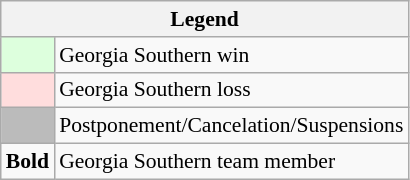<table class="wikitable" style="font-size:90%">
<tr>
<th colspan="2">Legend</th>
</tr>
<tr>
<td bgcolor="#ddffdd"> </td>
<td>Georgia Southern win</td>
</tr>
<tr>
<td bgcolor="#ffdddd"> </td>
<td>Georgia Southern loss</td>
</tr>
<tr>
<td bgcolor="#bbbbbb"> </td>
<td>Postponement/Cancelation/Suspensions</td>
</tr>
<tr>
<td><strong>Bold</strong></td>
<td>Georgia Southern team member</td>
</tr>
</table>
